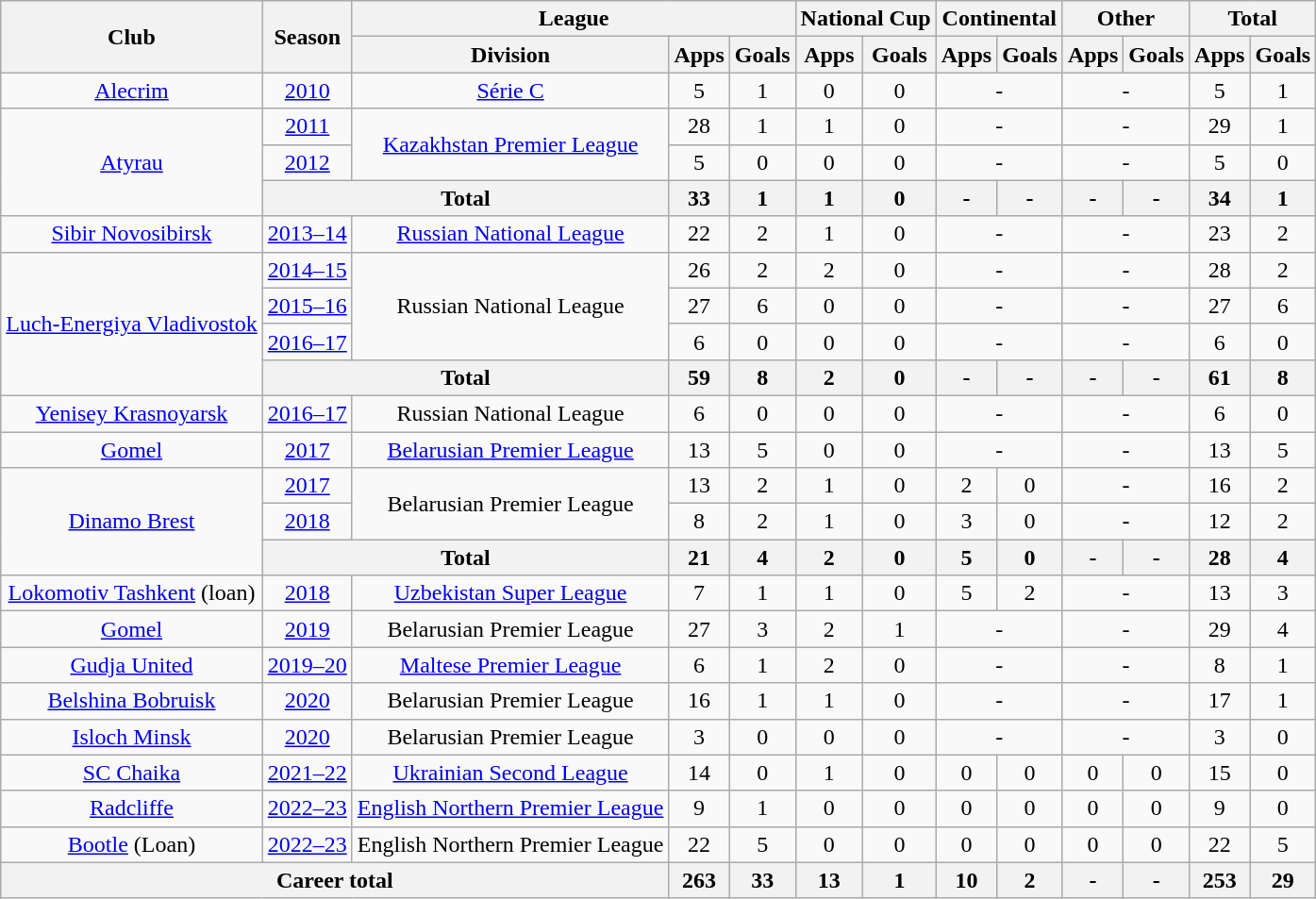<table class="wikitable" style="text-align: center;">
<tr>
<th rowspan="2">Club</th>
<th rowspan="2">Season</th>
<th colspan="3">League</th>
<th colspan="2">National Cup</th>
<th colspan="2">Continental</th>
<th colspan="2">Other</th>
<th colspan="2">Total</th>
</tr>
<tr>
<th>Division</th>
<th>Apps</th>
<th>Goals</th>
<th>Apps</th>
<th>Goals</th>
<th>Apps</th>
<th>Goals</th>
<th>Apps</th>
<th>Goals</th>
<th>Apps</th>
<th>Goals</th>
</tr>
<tr>
<td><a href='#'>Alecrim</a></td>
<td><a href='#'>2010</a></td>
<td><a href='#'>Série C</a></td>
<td>5</td>
<td>1</td>
<td>0</td>
<td>0</td>
<td colspan="2">-</td>
<td colspan="2">-</td>
<td>5</td>
<td>1</td>
</tr>
<tr>
<td rowspan="3"><a href='#'>Atyrau</a></td>
<td><a href='#'>2011</a></td>
<td rowspan="2"><a href='#'>Kazakhstan Premier League</a></td>
<td>28</td>
<td>1</td>
<td>1</td>
<td>0</td>
<td colspan="2">-</td>
<td colspan="2">-</td>
<td>29</td>
<td>1</td>
</tr>
<tr>
<td><a href='#'>2012</a></td>
<td>5</td>
<td>0</td>
<td>0</td>
<td>0</td>
<td colspan="2">-</td>
<td colspan="2">-</td>
<td>5</td>
<td>0</td>
</tr>
<tr>
<th colspan="2">Total</th>
<th>33</th>
<th>1</th>
<th>1</th>
<th>0</th>
<th>-</th>
<th>-</th>
<th>-</th>
<th>-</th>
<th>34</th>
<th>1</th>
</tr>
<tr>
<td><a href='#'>Sibir Novosibirsk</a></td>
<td><a href='#'>2013–14</a></td>
<td><a href='#'>Russian National League</a></td>
<td>22</td>
<td>2</td>
<td>1</td>
<td>0</td>
<td colspan="2">-</td>
<td colspan="2">-</td>
<td>23</td>
<td>2</td>
</tr>
<tr>
<td rowspan="4"><a href='#'>Luch-Energiya Vladivostok</a></td>
<td><a href='#'>2014–15</a></td>
<td rowspan="3" valign="center">Russian National League</td>
<td>26</td>
<td>2</td>
<td>2</td>
<td>0</td>
<td colspan="2">-</td>
<td colspan="2">-</td>
<td>28</td>
<td>2</td>
</tr>
<tr>
<td><a href='#'>2015–16</a></td>
<td>27</td>
<td>6</td>
<td>0</td>
<td>0</td>
<td colspan="2">-</td>
<td colspan="2">-</td>
<td>27</td>
<td>6</td>
</tr>
<tr>
<td><a href='#'>2016–17</a></td>
<td>6</td>
<td>0</td>
<td>0</td>
<td>0</td>
<td colspan="2">-</td>
<td colspan="2">-</td>
<td>6</td>
<td>0</td>
</tr>
<tr>
<th colspan="2">Total</th>
<th>59</th>
<th>8</th>
<th>2</th>
<th>0</th>
<th>-</th>
<th>-</th>
<th>-</th>
<th>-</th>
<th>61</th>
<th>8</th>
</tr>
<tr>
<td><a href='#'>Yenisey Krasnoyarsk</a></td>
<td><a href='#'>2016–17</a></td>
<td>Russian National League</td>
<td>6</td>
<td>0</td>
<td>0</td>
<td>0</td>
<td colspan="2">-</td>
<td colspan="2">-</td>
<td>6</td>
<td>0</td>
</tr>
<tr>
<td><a href='#'>Gomel</a></td>
<td><a href='#'>2017</a></td>
<td><a href='#'>Belarusian Premier League</a></td>
<td>13</td>
<td>5</td>
<td>0</td>
<td>0</td>
<td colspan="2">-</td>
<td colspan="2">-</td>
<td>13</td>
<td>5</td>
</tr>
<tr>
<td rowspan="3"><a href='#'>Dinamo Brest</a></td>
<td><a href='#'>2017</a></td>
<td rowspan="2">Belarusian Premier League</td>
<td>13</td>
<td>2</td>
<td>1</td>
<td>0</td>
<td>2</td>
<td>0</td>
<td colspan="2">-</td>
<td>16</td>
<td>2</td>
</tr>
<tr>
<td><a href='#'>2018</a></td>
<td>8</td>
<td>2</td>
<td>1</td>
<td>0</td>
<td>3</td>
<td>0</td>
<td colspan="2">-</td>
<td>12</td>
<td>2</td>
</tr>
<tr>
<th colspan="2">Total</th>
<th>21</th>
<th>4</th>
<th>2</th>
<th>0</th>
<th>5</th>
<th>0</th>
<th>-</th>
<th>-</th>
<th>28</th>
<th>4</th>
</tr>
<tr>
<td><a href='#'>Lokomotiv Tashkent</a> (loan)</td>
<td><a href='#'>2018</a></td>
<td><a href='#'>Uzbekistan Super League</a></td>
<td>7</td>
<td>1</td>
<td>1</td>
<td>0</td>
<td>5</td>
<td>2</td>
<td colspan="2">-</td>
<td>13</td>
<td>3</td>
</tr>
<tr>
<td><a href='#'>Gomel</a></td>
<td><a href='#'>2019</a></td>
<td>Belarusian Premier League</td>
<td>27</td>
<td>3</td>
<td>2</td>
<td>1</td>
<td colspan="2">-</td>
<td colspan="2">-</td>
<td>29</td>
<td>4</td>
</tr>
<tr>
<td><a href='#'>Gudja United</a></td>
<td><a href='#'>2019–20</a></td>
<td><a href='#'>Maltese Premier League</a></td>
<td>6</td>
<td>1</td>
<td>2</td>
<td>0</td>
<td colspan="2">-</td>
<td colspan="2">-</td>
<td>8</td>
<td>1</td>
</tr>
<tr>
<td><a href='#'>Belshina Bobruisk</a></td>
<td><a href='#'>2020</a></td>
<td>Belarusian Premier League</td>
<td>16</td>
<td>1</td>
<td>1</td>
<td>0</td>
<td colspan="2">-</td>
<td colspan="2">-</td>
<td>17</td>
<td>1</td>
</tr>
<tr>
<td><a href='#'>Isloch Minsk</a></td>
<td><a href='#'>2020</a></td>
<td>Belarusian Premier League</td>
<td>3</td>
<td>0</td>
<td>0</td>
<td>0</td>
<td colspan="2">-</td>
<td colspan="2">-</td>
<td>3</td>
<td>0</td>
</tr>
<tr>
<td><a href='#'>SC Chaika</a></td>
<td><a href='#'>2021–22</a></td>
<td><a href='#'>Ukrainian Second League</a></td>
<td>14</td>
<td>0</td>
<td>1</td>
<td>0</td>
<td>0</td>
<td>0</td>
<td>0</td>
<td>0</td>
<td>15</td>
<td>0</td>
</tr>
<tr>
<td><a href='#'>Radcliffe</a></td>
<td><a href='#'>2022–23</a></td>
<td><a href='#'>English Northern Premier League</a></td>
<td>9</td>
<td>1</td>
<td>0</td>
<td>0</td>
<td>0</td>
<td>0</td>
<td>0</td>
<td>0</td>
<td>9</td>
<td>0</td>
</tr>
<tr>
<td><a href='#'>Bootle</a> (Loan)</td>
<td><a href='#'>2022–23</a></td>
<td>English Northern Premier League</td>
<td>22</td>
<td>5</td>
<td>0</td>
<td>0</td>
<td>0</td>
<td>0</td>
<td>0</td>
<td>0</td>
<td>22</td>
<td>5</td>
</tr>
<tr>
<th colspan="3">Career total</th>
<th>263</th>
<th>33</th>
<th>13</th>
<th>1</th>
<th>10</th>
<th>2</th>
<th>-</th>
<th>-</th>
<th>253</th>
<th>29</th>
</tr>
</table>
